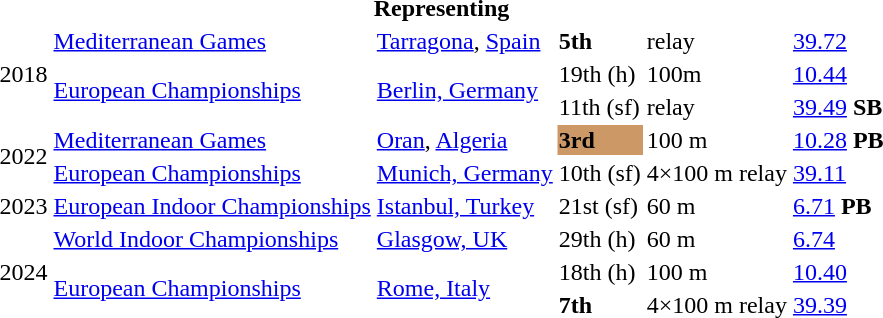<table>
<tr>
<th colspan="6">Representing </th>
</tr>
<tr>
<td rowspan=3>2018</td>
<td><a href='#'>Mediterranean Games</a></td>
<td><a href='#'>Tarragona</a>, <a href='#'>Spain</a></td>
<td><strong>5th</strong></td>
<td> relay</td>
<td><a href='#'>39.72</a></td>
</tr>
<tr>
<td rowspan=2><a href='#'>European Championships</a></td>
<td rowspan=2><a href='#'>Berlin, Germany</a></td>
<td>19th (h)</td>
<td>100m</td>
<td><a href='#'>10.44</a></td>
</tr>
<tr>
<td>11th (sf)</td>
<td> relay</td>
<td><a href='#'>39.49</a> <strong>SB</strong></td>
</tr>
<tr>
<td rowspan=2>2022</td>
<td><a href='#'>Mediterranean Games</a></td>
<td><a href='#'>Oran</a>, <a href='#'>Algeria</a></td>
<td bgcolor="cc9966"><strong>3rd</strong></td>
<td>100 m</td>
<td><a href='#'>10.28</a> <strong>PB</strong></td>
</tr>
<tr>
<td><a href='#'>European Championships</a></td>
<td><a href='#'>Munich, Germany</a></td>
<td>10th (sf)</td>
<td>4×100 m relay</td>
<td><a href='#'>39.11</a></td>
</tr>
<tr>
<td>2023</td>
<td><a href='#'>European Indoor Championships</a></td>
<td><a href='#'>Istanbul, Turkey</a></td>
<td>21st (sf)</td>
<td>60 m</td>
<td><a href='#'>6.71</a> <strong>PB</strong></td>
</tr>
<tr>
<td rowspan=3>2024</td>
<td><a href='#'>World Indoor Championships</a></td>
<td><a href='#'>Glasgow, UK</a></td>
<td>29th (h)</td>
<td>60 m</td>
<td><a href='#'>6.74</a></td>
</tr>
<tr>
<td rowspan=2><a href='#'>European Championships</a></td>
<td rowspan=2><a href='#'>Rome, Italy</a></td>
<td>18th (h)</td>
<td>100 m</td>
<td><a href='#'>10.40</a></td>
</tr>
<tr>
<td><strong>7th</strong></td>
<td>4×100 m relay</td>
<td><a href='#'>39.39</a></td>
</tr>
</table>
